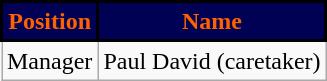<table class="wikitable sortable">
<tr>
<th style="background:#000055; color:#FF6100; border:2px solid #000000;" scope="col">Position</th>
<th style="background:#000055; color:#FF6100; border:2px solid #000000;" scope="col">Name</th>
</tr>
<tr>
<td>Manager</td>
<td>Paul David (caretaker)<br>

</td>
</tr>
</table>
